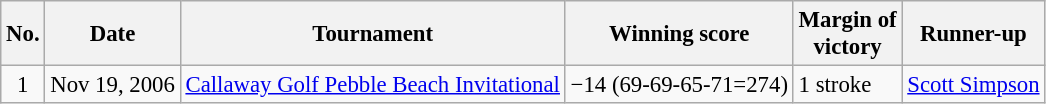<table class="wikitable" style="font-size:95%;">
<tr>
<th>No.</th>
<th>Date</th>
<th>Tournament</th>
<th>Winning score</th>
<th>Margin of<br>victory</th>
<th>Runner-up</th>
</tr>
<tr>
<td align=center>1</td>
<td align=right>Nov 19, 2006</td>
<td><a href='#'>Callaway Golf Pebble Beach Invitational</a></td>
<td>−14 (69-69-65-71=274)</td>
<td>1 stroke</td>
<td> <a href='#'>Scott Simpson</a></td>
</tr>
</table>
